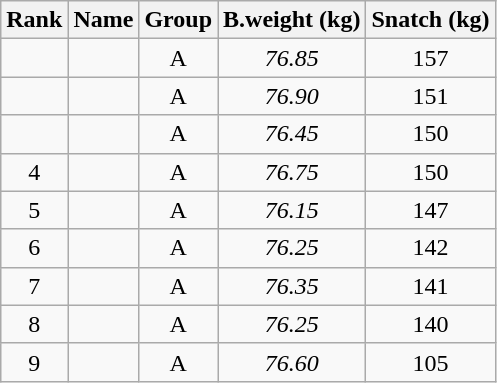<table class="wikitable sortable" style="text-align:center;">
<tr>
<th>Rank</th>
<th>Name</th>
<th>Group</th>
<th>B.weight (kg)</th>
<th>Snatch (kg)</th>
</tr>
<tr>
<td></td>
<td align=left></td>
<td>A</td>
<td><em>76.85</em></td>
<td>157</td>
</tr>
<tr>
<td></td>
<td align=left></td>
<td>A</td>
<td><em>76.90</em></td>
<td>151</td>
</tr>
<tr>
<td></td>
<td align=left></td>
<td>A</td>
<td><em>76.45</em></td>
<td>150</td>
</tr>
<tr>
<td>4</td>
<td align=left></td>
<td>A</td>
<td><em>76.75</em></td>
<td>150</td>
</tr>
<tr>
<td>5</td>
<td align=left></td>
<td>A</td>
<td><em>76.15</em></td>
<td>147</td>
</tr>
<tr>
<td>6</td>
<td align=left></td>
<td>A</td>
<td><em>76.25</em></td>
<td>142</td>
</tr>
<tr>
<td>7</td>
<td align=left></td>
<td>A</td>
<td><em>76.35</em></td>
<td>141</td>
</tr>
<tr>
<td>8</td>
<td align=left></td>
<td>A</td>
<td><em>76.25</em></td>
<td>140</td>
</tr>
<tr>
<td>9</td>
<td align=left></td>
<td>A</td>
<td><em>76.60</em></td>
<td>105</td>
</tr>
</table>
